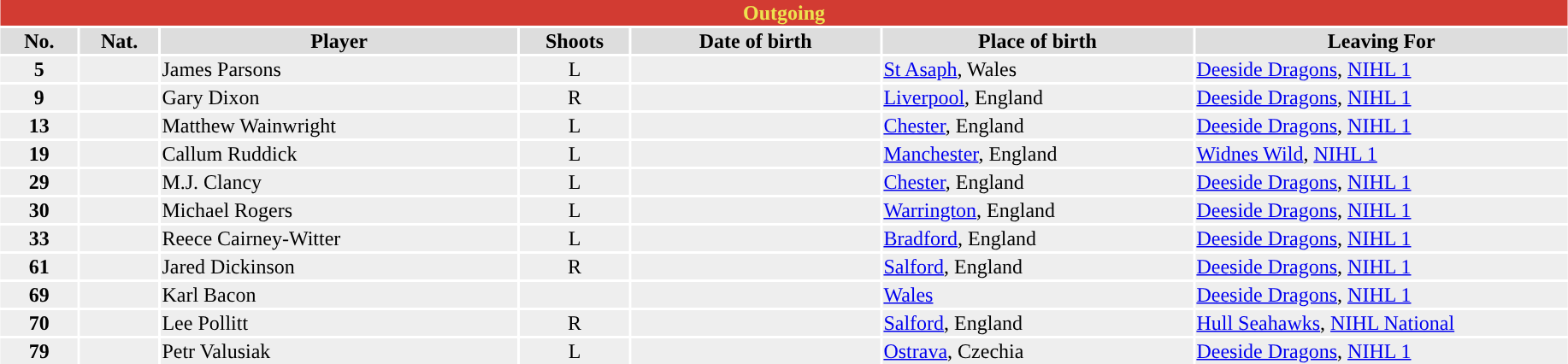<table class="toccolours" style="width:97%; clear:both; margin:1.5em auto; text-align:center;">
<tr>
<th colspan="7" style="background:#d23b32; color:#ede34f;”">Outgoing</th>
</tr>
<tr style="background:#ddd;">
<th width="5%">No.</th>
<th width="5%">Nat.</th>
<th>Player</th>
<th width="7%">Shoots</th>
<th width="16%">Date of birth</th>
<th width="20%">Place of birth</th>
<th width="24%">Leaving For</th>
</tr>
<tr style="background:#eee;">
<td><strong>5</strong></td>
<td></td>
<td align=left>James Parsons</td>
<td>L</td>
<td align=left></td>
<td align=left><a href='#'>St Asaph</a>, Wales</td>
<td align=left><a href='#'>Deeside Dragons</a>, <a href='#'>NIHL 1</a></td>
</tr>
<tr style="background:#eee;">
<td><strong>9</strong></td>
<td></td>
<td align=left>Gary Dixon</td>
<td>R</td>
<td align=left></td>
<td align=left><a href='#'>Liverpool</a>, England</td>
<td align=left><a href='#'>Deeside Dragons</a>, <a href='#'>NIHL 1</a></td>
</tr>
<tr style="background:#eee;">
<td><strong>13</strong></td>
<td></td>
<td align=left>Matthew Wainwright</td>
<td>L</td>
<td align=left></td>
<td align=left><a href='#'>Chester</a>, England</td>
<td align=left><a href='#'>Deeside Dragons</a>, <a href='#'>NIHL 1</a></td>
</tr>
<tr style="background:#eee;">
<td><strong>19</strong></td>
<td></td>
<td align=left>Callum Ruddick</td>
<td>L</td>
<td align=left></td>
<td align=left><a href='#'>Manchester</a>, England</td>
<td align=left><a href='#'>Widnes Wild</a>, <a href='#'>NIHL 1</a></td>
</tr>
<tr style="background:#eee;">
<td><strong>29</strong></td>
<td></td>
<td align=left>M.J. Clancy</td>
<td>L</td>
<td align=left></td>
<td align=left><a href='#'>Chester</a>, England</td>
<td align=left><a href='#'>Deeside Dragons</a>, <a href='#'>NIHL 1</a></td>
</tr>
<tr style="background:#eee;">
<td><strong>30</strong></td>
<td></td>
<td align=left>Michael Rogers</td>
<td>L</td>
<td align=left></td>
<td align=left><a href='#'>Warrington</a>, England</td>
<td align=left><a href='#'>Deeside Dragons</a>, <a href='#'>NIHL 1</a></td>
</tr>
<tr style="background:#eee;">
<td><strong>33</strong></td>
<td></td>
<td align=left>Reece Cairney-Witter</td>
<td>L</td>
<td align=left></td>
<td align=left><a href='#'>Bradford</a>, England</td>
<td align=left><a href='#'>Deeside Dragons</a>, <a href='#'>NIHL 1</a></td>
</tr>
<tr style="background:#eee;">
<td><strong>61</strong></td>
<td></td>
<td align=left>Jared Dickinson</td>
<td>R</td>
<td align=left></td>
<td align=left><a href='#'>Salford</a>, England</td>
<td align=left><a href='#'>Deeside Dragons</a>, <a href='#'>NIHL 1</a></td>
</tr>
<tr style="background:#eee;">
<td><strong>69</strong></td>
<td></td>
<td align=left>Karl Bacon</td>
<td></td>
<td align=left></td>
<td align=left><a href='#'>Wales</a></td>
<td align=left><a href='#'>Deeside Dragons</a>, <a href='#'>NIHL 1</a></td>
</tr>
<tr style="background:#eee;">
<td><strong>70</strong></td>
<td></td>
<td align=left>Lee Pollitt</td>
<td>R</td>
<td align=left></td>
<td align=left><a href='#'>Salford</a>, England</td>
<td align=left><a href='#'>Hull Seahawks</a>, <a href='#'>NIHL National</a></td>
</tr>
<tr style="background:#eee;">
<td><strong>79</strong></td>
<td></td>
<td align=left>Petr Valusiak</td>
<td>L</td>
<td align=left></td>
<td align=left><a href='#'>Ostrava</a>, Czechia</td>
<td align=left><a href='#'>Deeside Dragons</a>, <a href='#'>NIHL 1</a></td>
</tr>
</table>
